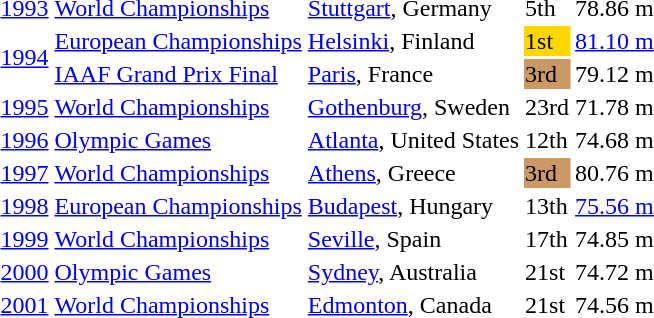<table>
<tr>
<td><a href='#'>1993</a></td>
<td><a href='#'>World Championships</a></td>
<td><a href='#'>Stuttgart</a>, Germany</td>
<td>5th</td>
<td>78.86 m</td>
</tr>
<tr>
<td rowspan=2><a href='#'>1994</a></td>
<td><a href='#'>European Championships</a></td>
<td><a href='#'>Helsinki</a>, Finland</td>
<td bgcolor="gold">1st</td>
<td><a href='#'>81.10 m</a></td>
</tr>
<tr>
<td><a href='#'>IAAF Grand Prix Final</a></td>
<td><a href='#'>Paris</a>, France</td>
<td bgcolor="cc9966">3rd</td>
<td>79.12 m</td>
</tr>
<tr>
<td><a href='#'>1995</a></td>
<td><a href='#'>World Championships</a></td>
<td><a href='#'>Gothenburg</a>, Sweden</td>
<td>23rd</td>
<td>71.78 m</td>
</tr>
<tr>
<td><a href='#'>1996</a></td>
<td><a href='#'>Olympic Games</a></td>
<td><a href='#'>Atlanta</a>, United States</td>
<td>12th</td>
<td>74.68 m</td>
</tr>
<tr>
<td><a href='#'>1997</a></td>
<td><a href='#'>World Championships</a></td>
<td><a href='#'>Athens</a>, Greece</td>
<td bgcolor="cc9966">3rd</td>
<td>80.76 m</td>
</tr>
<tr>
<td><a href='#'>1998</a></td>
<td><a href='#'>European Championships</a></td>
<td><a href='#'>Budapest</a>, Hungary</td>
<td>13th</td>
<td><a href='#'>75.56 m</a></td>
</tr>
<tr>
<td><a href='#'>1999</a></td>
<td><a href='#'>World Championships</a></td>
<td><a href='#'>Seville</a>, Spain</td>
<td>17th</td>
<td>74.85 m</td>
</tr>
<tr>
<td><a href='#'>2000</a></td>
<td><a href='#'>Olympic Games</a></td>
<td><a href='#'>Sydney</a>, Australia</td>
<td>21st</td>
<td>74.72 m</td>
</tr>
<tr>
<td><a href='#'>2001</a></td>
<td><a href='#'>World Championships</a></td>
<td><a href='#'>Edmonton</a>, Canada</td>
<td>21st</td>
<td>74.56 m</td>
</tr>
</table>
